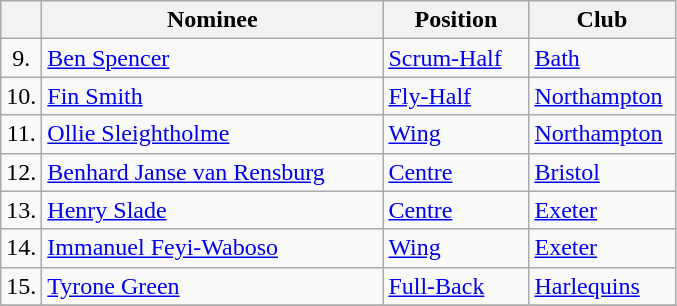<table class="wikitable">
<tr>
<th width=20></th>
<th width=220>Nominee</th>
<th width=90>Position</th>
<th width=90>Club</th>
</tr>
<tr>
<td align=center>9.</td>
<td> <a href='#'>Ben Spencer</a></td>
<td><a href='#'>Scrum-Half</a></td>
<td><a href='#'>Bath</a></td>
</tr>
<tr>
<td align=center>10.</td>
<td> <a href='#'>Fin Smith</a></td>
<td><a href='#'>Fly-Half</a></td>
<td><a href='#'>Northampton</a></td>
</tr>
<tr>
<td align=center>11.</td>
<td> <a href='#'>Ollie Sleightholme</a></td>
<td><a href='#'>Wing</a></td>
<td><a href='#'>Northampton</a></td>
</tr>
<tr>
<td align=center>12.</td>
<td> <a href='#'>Benhard Janse van Rensburg</a></td>
<td><a href='#'>Centre</a></td>
<td><a href='#'>Bristol</a></td>
</tr>
<tr>
<td align=center>13.</td>
<td> <a href='#'>Henry Slade</a></td>
<td><a href='#'>Centre</a></td>
<td><a href='#'>Exeter</a></td>
</tr>
<tr>
<td align=center>14.</td>
<td> <a href='#'>Immanuel Feyi-Waboso</a></td>
<td><a href='#'>Wing</a></td>
<td><a href='#'>Exeter</a></td>
</tr>
<tr>
<td align=center>15.</td>
<td> <a href='#'>Tyrone Green</a></td>
<td><a href='#'>Full-Back</a></td>
<td><a href='#'>Harlequins</a></td>
</tr>
<tr>
</tr>
</table>
